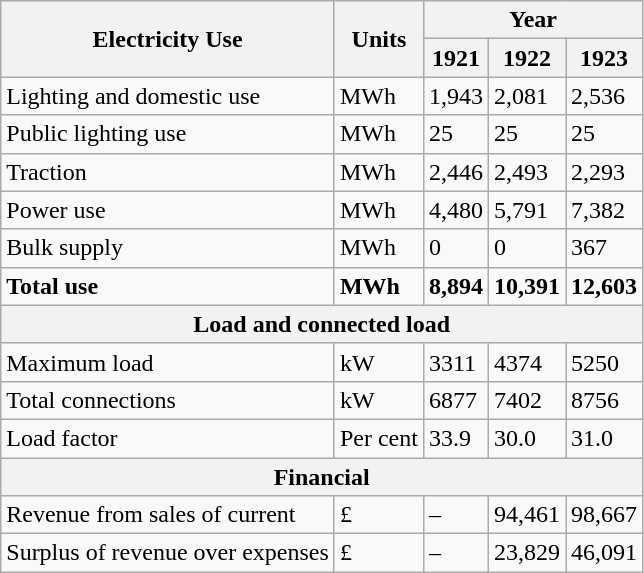<table class="wikitable">
<tr>
<th rowspan="2">Electricity  Use</th>
<th rowspan="2">Units</th>
<th colspan="3">Year</th>
</tr>
<tr>
<th>1921</th>
<th>1922</th>
<th>1923</th>
</tr>
<tr>
<td>Lighting  and domestic use</td>
<td>MWh</td>
<td>1,943</td>
<td>2,081</td>
<td>2,536</td>
</tr>
<tr>
<td>Public  lighting use</td>
<td>MWh</td>
<td>25</td>
<td>25</td>
<td>25</td>
</tr>
<tr>
<td>Traction</td>
<td>MWh</td>
<td>2,446</td>
<td>2,493</td>
<td>2,293</td>
</tr>
<tr>
<td>Power  use</td>
<td>MWh</td>
<td>4,480</td>
<td>5,791</td>
<td>7,382</td>
</tr>
<tr>
<td>Bulk  supply</td>
<td>MWh</td>
<td>0</td>
<td>0</td>
<td>367</td>
</tr>
<tr>
<td><strong>Total  use</strong></td>
<td><strong>MWh</strong></td>
<td><strong>8,894</strong></td>
<td><strong>10,391</strong></td>
<td><strong>12,603</strong></td>
</tr>
<tr>
<th colspan="5">Load  and connected load</th>
</tr>
<tr>
<td>Maximum  load</td>
<td>kW</td>
<td>3311</td>
<td>4374</td>
<td>5250</td>
</tr>
<tr>
<td>Total  connections</td>
<td>kW</td>
<td>6877</td>
<td>7402</td>
<td>8756</td>
</tr>
<tr>
<td>Load  factor</td>
<td>Per  cent</td>
<td>33.9</td>
<td>30.0</td>
<td>31.0</td>
</tr>
<tr>
<th colspan="5">Financial</th>
</tr>
<tr>
<td>Revenue  from sales of current</td>
<td>£</td>
<td>–</td>
<td>94,461</td>
<td>98,667</td>
</tr>
<tr>
<td>Surplus  of revenue over expenses</td>
<td>£</td>
<td>–</td>
<td>23,829</td>
<td>46,091</td>
</tr>
</table>
